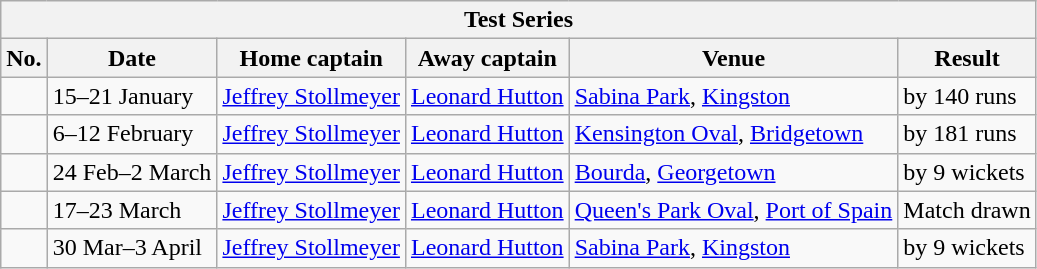<table class="wikitable">
<tr>
<th colspan="9">Test Series</th>
</tr>
<tr>
<th>No.</th>
<th>Date</th>
<th>Home captain</th>
<th>Away captain</th>
<th>Venue</th>
<th>Result</th>
</tr>
<tr>
<td></td>
<td>15–21 January</td>
<td><a href='#'>Jeffrey Stollmeyer</a></td>
<td><a href='#'>Leonard Hutton</a></td>
<td><a href='#'>Sabina Park</a>, <a href='#'>Kingston</a></td>
<td> by 140 runs</td>
</tr>
<tr>
<td></td>
<td>6–12 February</td>
<td><a href='#'>Jeffrey Stollmeyer</a></td>
<td><a href='#'>Leonard Hutton</a></td>
<td><a href='#'>Kensington Oval</a>, <a href='#'>Bridgetown</a></td>
<td> by 181 runs</td>
</tr>
<tr>
<td></td>
<td>24 Feb–2 March</td>
<td><a href='#'>Jeffrey Stollmeyer</a></td>
<td><a href='#'>Leonard Hutton</a></td>
<td><a href='#'>Bourda</a>, <a href='#'>Georgetown</a></td>
<td> by 9 wickets</td>
</tr>
<tr>
<td></td>
<td>17–23 March</td>
<td><a href='#'>Jeffrey Stollmeyer</a></td>
<td><a href='#'>Leonard Hutton</a></td>
<td><a href='#'>Queen's Park Oval</a>, <a href='#'>Port of Spain</a></td>
<td>Match drawn</td>
</tr>
<tr>
<td></td>
<td>30 Mar–3 April</td>
<td><a href='#'>Jeffrey Stollmeyer</a></td>
<td><a href='#'>Leonard Hutton</a></td>
<td><a href='#'>Sabina Park</a>, <a href='#'>Kingston</a></td>
<td> by 9 wickets</td>
</tr>
</table>
